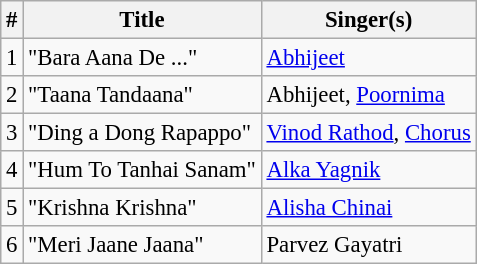<table class="wikitable" style="font-size:95%;">
<tr>
<th>#</th>
<th>Title</th>
<th>Singer(s)</th>
</tr>
<tr>
<td>1</td>
<td>"Bara Aana De ..."</td>
<td><a href='#'>Abhijeet</a></td>
</tr>
<tr>
<td>2</td>
<td>"Taana Tandaana"</td>
<td Abhijeet Bhattacharya>Abhijeet, <a href='#'>Poornima</a></td>
</tr>
<tr>
<td>3</td>
<td>"Ding a Dong Rapappo"</td>
<td><a href='#'>Vinod Rathod</a>, <a href='#'>Chorus</a></td>
</tr>
<tr>
<td>4</td>
<td>"Hum To Tanhai Sanam"</td>
<td><a href='#'>Alka Yagnik</a></td>
</tr>
<tr>
<td>5</td>
<td>"Krishna Krishna"</td>
<td><a href='#'>Alisha Chinai</a></td>
</tr>
<tr>
<td>6</td>
<td>"Meri Jaane Jaana"</td>
<td>Parvez Gayatri</td>
</tr>
</table>
